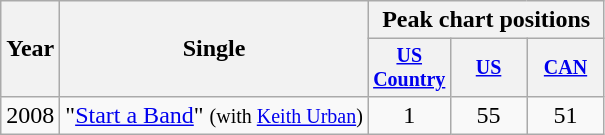<table class="wikitable" style="text-align:center;">
<tr>
<th rowspan="2">Year</th>
<th rowspan="2">Single</th>
<th colspan="3">Peak chart positions</th>
</tr>
<tr style="font-size:smaller;">
<th style="width:45px;"><a href='#'>US Country</a></th>
<th style="width:45px;"><a href='#'>US</a></th>
<th style="width:45px;"><a href='#'>CAN</a></th>
</tr>
<tr>
<td>2008</td>
<td style="text-align:left;">"<a href='#'>Start a Band</a>" <small>(with <a href='#'>Keith Urban</a>)</small></td>
<td>1</td>
<td>55</td>
<td>51</td>
</tr>
</table>
